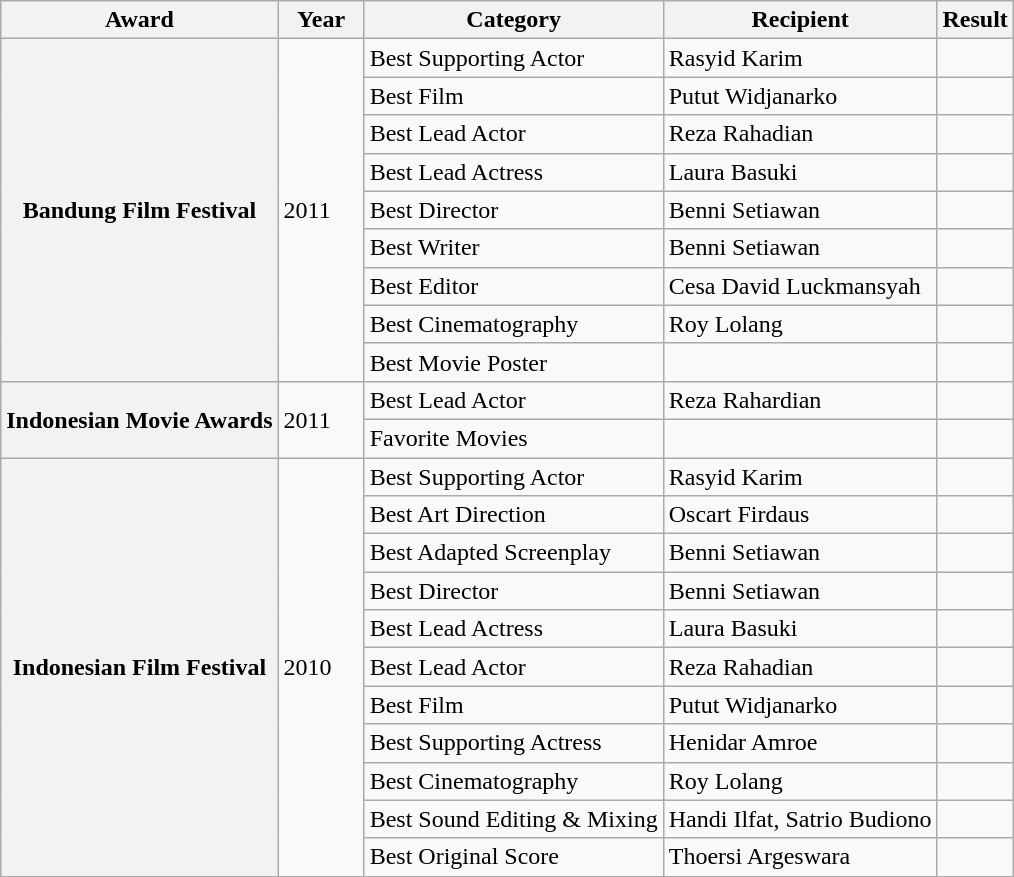<table class="wikitable">
<tr>
<th scope="col">Award</th>
<th scope="col" width="50">Year</th>
<th scope="col">Category</th>
<th scope="col">Recipient</th>
<th scope="col">Result</th>
</tr>
<tr>
<th rowspan="9" scope="row">Bandung Film Festival</th>
<td rowspan="9">2011</td>
<td>Best Supporting Actor</td>
<td>Rasyid Karim</td>
<td></td>
</tr>
<tr>
<td>Best Film</td>
<td>Putut Widjanarko</td>
<td></td>
</tr>
<tr>
<td>Best Lead Actor</td>
<td>Reza Rahadian</td>
<td></td>
</tr>
<tr>
<td>Best Lead Actress</td>
<td>Laura Basuki</td>
<td></td>
</tr>
<tr>
<td>Best Director</td>
<td>Benni Setiawan</td>
<td></td>
</tr>
<tr>
<td>Best Writer</td>
<td>Benni Setiawan</td>
<td></td>
</tr>
<tr>
<td>Best Editor</td>
<td>Cesa David Luckmansyah</td>
<td></td>
</tr>
<tr>
<td>Best Cinematography</td>
<td>Roy Lolang</td>
<td></td>
</tr>
<tr>
<td>Best Movie Poster</td>
<td></td>
<td></td>
</tr>
<tr>
<th rowspan="2" scope="row">Indonesian Movie Awards</th>
<td rowspan="2">2011</td>
<td>Best Lead Actor</td>
<td>Reza Rahardian</td>
<td></td>
</tr>
<tr>
<td>Favorite Movies</td>
<td></td>
<td></td>
</tr>
<tr>
<th rowspan="11" scope="row">Indonesian Film Festival</th>
<td rowspan="11">2010</td>
<td>Best Supporting Actor</td>
<td>Rasyid Karim</td>
<td></td>
</tr>
<tr>
<td>Best Art Direction</td>
<td>Oscart Firdaus</td>
<td></td>
</tr>
<tr>
<td>Best Adapted Screenplay</td>
<td>Benni Setiawan</td>
<td></td>
</tr>
<tr>
<td>Best Director</td>
<td>Benni Setiawan</td>
<td></td>
</tr>
<tr>
<td>Best Lead Actress</td>
<td>Laura Basuki</td>
<td></td>
</tr>
<tr>
<td>Best Lead Actor</td>
<td>Reza Rahadian</td>
<td></td>
</tr>
<tr>
<td>Best Film</td>
<td>Putut Widjanarko</td>
<td></td>
</tr>
<tr>
<td>Best Supporting Actress</td>
<td>Henidar Amroe</td>
<td></td>
</tr>
<tr>
<td>Best Cinematography</td>
<td>Roy Lolang</td>
<td></td>
</tr>
<tr>
<td>Best Sound Editing & Mixing</td>
<td>Handi Ilfat, Satrio Budiono</td>
<td></td>
</tr>
<tr>
<td>Best Original Score</td>
<td>Thoersi Argeswara</td>
<td></td>
</tr>
</table>
